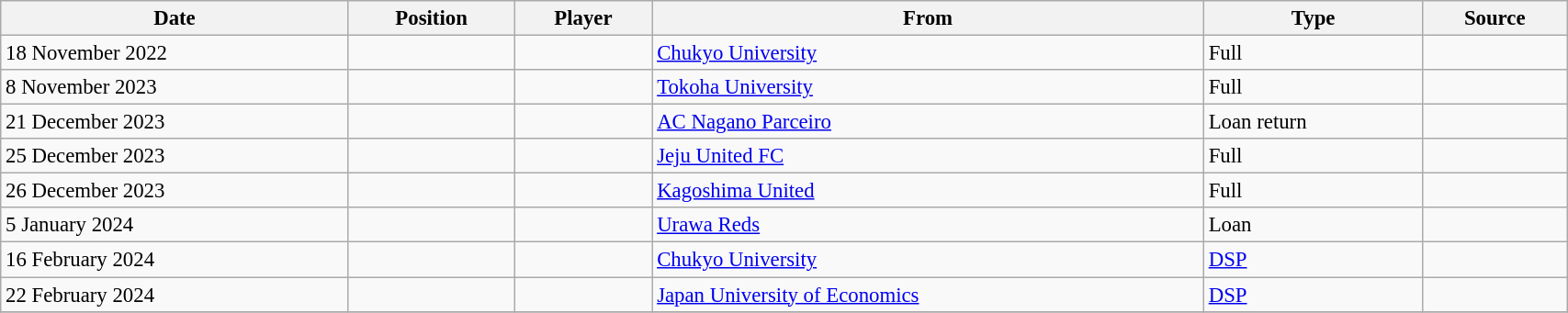<table class="wikitable sortable" style="width:90%; text-align:center; font-size:95%; text-align:left;">
<tr>
<th>Date</th>
<th>Position</th>
<th>Player</th>
<th>From</th>
<th>Type</th>
<th>Source</th>
</tr>
<tr>
<td>18 November 2022</td>
<td></td>
<td></td>
<td> <a href='#'>Chukyo University</a></td>
<td>Full</td>
<td></td>
</tr>
<tr>
<td>8 November 2023</td>
<td></td>
<td></td>
<td> <a href='#'>Tokoha University</a></td>
<td>Full</td>
<td></td>
</tr>
<tr>
<td>21 December 2023</td>
<td></td>
<td></td>
<td> <a href='#'>AC Nagano Parceiro</a></td>
<td>Loan return</td>
<td></td>
</tr>
<tr>
<td>25 December 2023</td>
<td></td>
<td></td>
<td> <a href='#'>Jeju United FC</a></td>
<td>Full</td>
<td></td>
</tr>
<tr>
<td>26 December 2023</td>
<td></td>
<td></td>
<td> <a href='#'>Kagoshima United</a></td>
<td>Full</td>
<td></td>
</tr>
<tr>
<td>5 January 2024</td>
<td></td>
<td></td>
<td> <a href='#'>Urawa Reds</a></td>
<td>Loan</td>
<td></td>
</tr>
<tr>
<td>16 February 2024</td>
<td></td>
<td></td>
<td> <a href='#'>Chukyo University</a></td>
<td><a href='#'>DSP</a></td>
<td></td>
</tr>
<tr>
<td>22 February 2024</td>
<td></td>
<td></td>
<td> <a href='#'>Japan University of Economics</a></td>
<td><a href='#'>DSP</a></td>
<td></td>
</tr>
<tr>
</tr>
</table>
